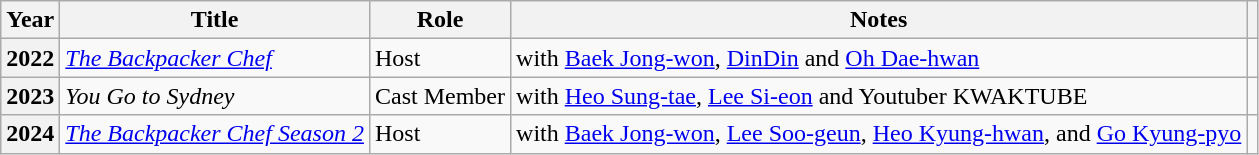<table class="wikitable plainrowheaders sortable">
<tr>
<th scope="col">Year</th>
<th scope="col">Title</th>
<th scope="col">Role</th>
<th scope="col">Notes</th>
<th scope="col" class="unsortable"></th>
</tr>
<tr>
<th scope="row">2022</th>
<td><em><a href='#'>The Backpacker Chef</a></em></td>
<td>Host</td>
<td>with <a href='#'>Baek Jong-won</a>, <a href='#'>DinDin</a> and <a href='#'>Oh Dae-hwan</a></td>
<td style="text-align:center"></td>
</tr>
<tr>
<th scope="row">2023</th>
<td><em>You Go to Sydney</em></td>
<td>Cast Member</td>
<td>with <a href='#'>Heo Sung-tae</a>, <a href='#'>Lee Si-eon</a> and Youtuber KWAKTUBE</td>
<td style="text-align:center"></td>
</tr>
<tr>
<th scope="row">2024</th>
<td><em><a href='#'>The Backpacker Chef Season 2</a></em></td>
<td>Host</td>
<td>with <a href='#'>Baek Jong-won</a>, <a href='#'>Lee Soo-geun</a>, <a href='#'>Heo Kyung-hwan</a>, and <a href='#'>Go Kyung-pyo</a></td>
<td style="text-align:center"></td>
</tr>
</table>
